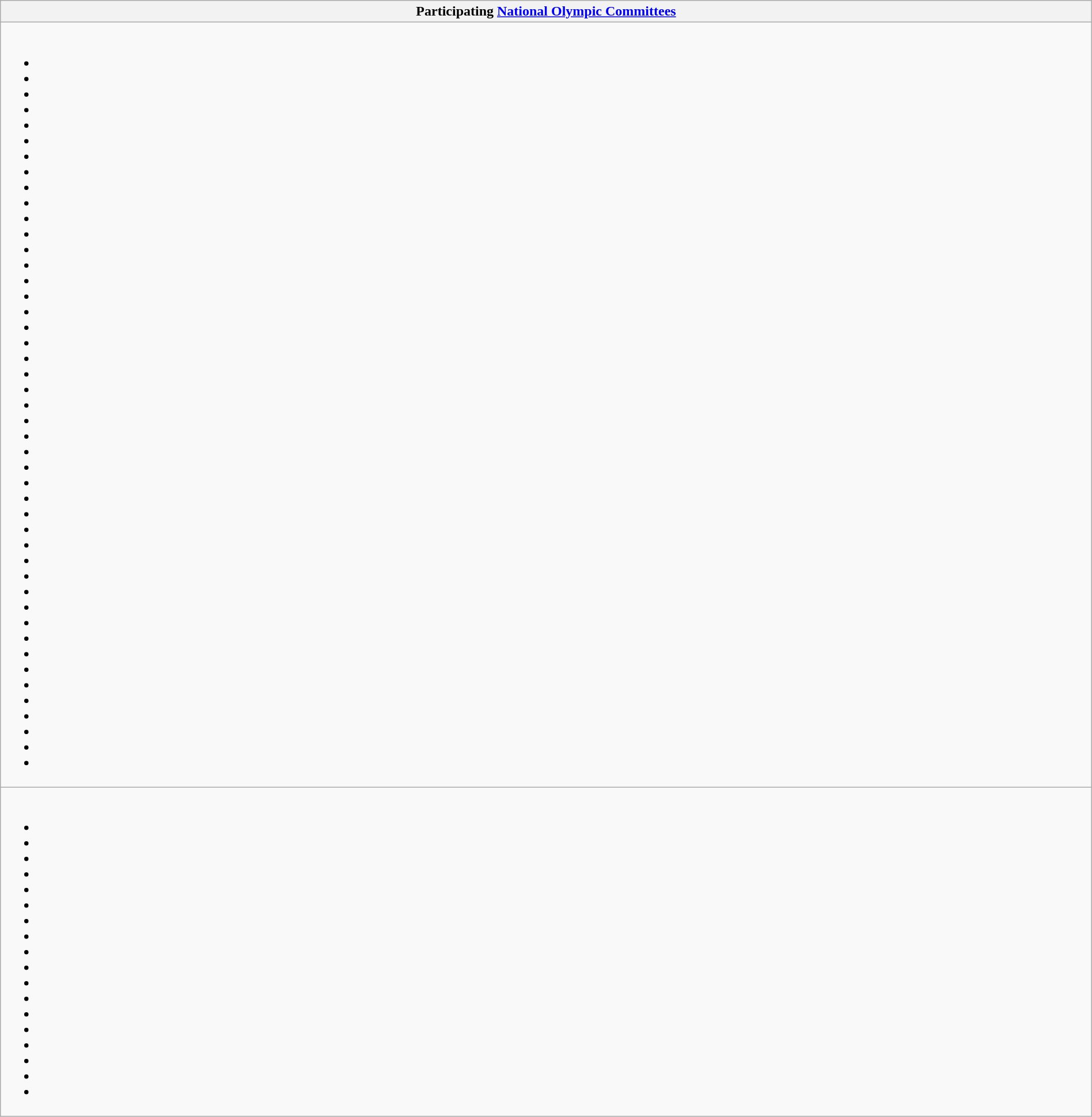<table class="wikitable collapsible" style="width:100%;">
<tr>
<th>Participating <a href='#'>National Olympic Committees</a></th>
</tr>
<tr>
<td><br><ul><li></li><li></li><li></li><li></li><li></li><li></li><li></li><li></li><li></li><li></li><li></li><li></li><li></li><li></li><li></li><li></li><li></li><li></li><li></li><li></li><li></li><li></li><li></li><li></li><li></li><li></li><li></li><li></li><li></li><li></li><li></li><li></li><li></li><li></li><li></li><li></li><li></li><li></li><li></li><li></li><li></li><li></li><li></li><li></li><li></li><li></li></ul></td>
</tr>
<tr>
<td><br><ul><li></li><li></li><li></li><li></li><li></li><li></li><li></li><li></li><li></li><li></li><li></li><li></li><li></li><li></li><li></li><li></li><li></li><li></li></ul></td>
</tr>
</table>
